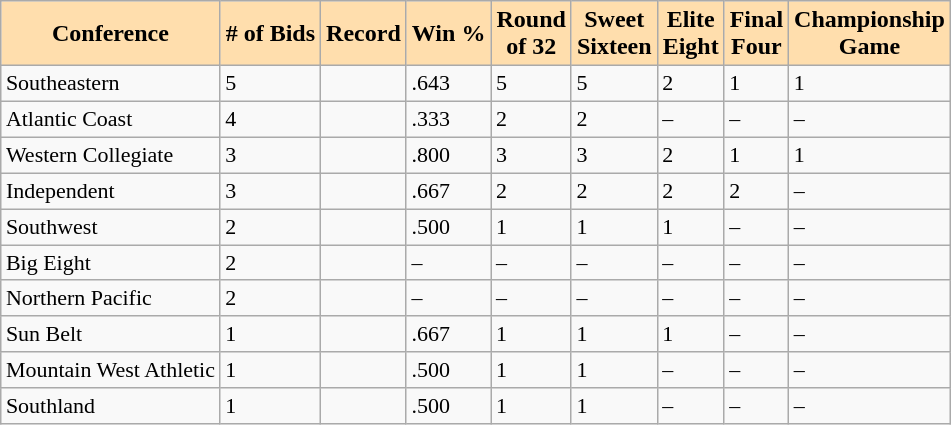<table class="wikitable  sortable">
<tr>
<th style="background-color:#FFDEAD;">Conference</th>
<th style="background-color:#FFDEAD;"># of Bids</th>
<th style="background-color:#FFDEAD;">Record</th>
<th style="background-color:#FFDEAD;">Win %</th>
<th style="background-color:#FFDEAD;">Round<br> of 32</th>
<th style="background-color:#FFDEAD;">Sweet<br> Sixteen</th>
<th style="background-color:#FFDEAD;">Elite<br> Eight</th>
<th style="background-color:#FFDEAD;">Final<br> Four</th>
<th style="background-color:#FFDEAD;">Championship<br> Game</th>
</tr>
<tr style="font-size:11pt"  valign="bottom">
<td height="15">Southeastern</td>
<td>5</td>
<td></td>
<td>.643</td>
<td>5</td>
<td>5</td>
<td>2</td>
<td>1</td>
<td>1</td>
</tr>
<tr style="font-size:11pt"  valign="bottom">
<td height="15">Atlantic Coast</td>
<td>4</td>
<td></td>
<td>.333</td>
<td>2</td>
<td>2</td>
<td>–</td>
<td>–</td>
<td>–</td>
</tr>
<tr style="font-size:11pt"  valign="bottom">
<td height="15">Western  Collegiate</td>
<td>3</td>
<td></td>
<td>.800</td>
<td>3</td>
<td>3</td>
<td>2</td>
<td>1</td>
<td>1</td>
</tr>
<tr style="font-size:11pt"  valign="bottom">
<td height="15">Independent</td>
<td>3</td>
<td></td>
<td>.667</td>
<td>2</td>
<td>2</td>
<td>2</td>
<td>2</td>
<td>–</td>
</tr>
<tr style="font-size:11pt"  valign="bottom">
<td height="15">Southwest</td>
<td>2</td>
<td></td>
<td>.500</td>
<td>1</td>
<td>1</td>
<td>1</td>
<td>–</td>
<td>–</td>
</tr>
<tr style="font-size:11pt"  valign="bottom">
<td height="15">Big Eight</td>
<td>2</td>
<td></td>
<td>–</td>
<td>–</td>
<td>–</td>
<td>–</td>
<td>–</td>
<td>–</td>
</tr>
<tr style="font-size:11pt"  valign="bottom">
<td height="15">Northern  Pacific</td>
<td>2</td>
<td></td>
<td>–</td>
<td>–</td>
<td>–</td>
<td>–</td>
<td>–</td>
<td>–</td>
</tr>
<tr style="font-size:11pt"  valign="bottom">
<td height="15">Sun Belt</td>
<td>1</td>
<td></td>
<td>.667</td>
<td>1</td>
<td>1</td>
<td>1</td>
<td>–</td>
<td>–</td>
</tr>
<tr style="font-size:11pt"  valign="bottom">
<td height="15">Mountain West  Athletic</td>
<td>1</td>
<td></td>
<td>.500</td>
<td>1</td>
<td>1</td>
<td>–</td>
<td>–</td>
<td>–</td>
</tr>
<tr style="font-size:11pt"  valign="bottom">
<td height="15">Southland</td>
<td>1</td>
<td></td>
<td>.500</td>
<td>1</td>
<td>1</td>
<td>–</td>
<td>–</td>
<td>–</td>
</tr>
</table>
